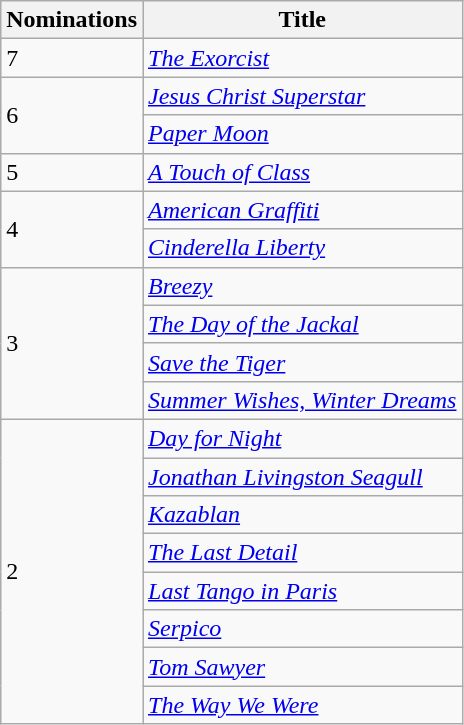<table class="wikitable">
<tr>
<th>Nominations</th>
<th>Title</th>
</tr>
<tr>
<td>7</td>
<td><em><a href='#'>The Exorcist</a></em></td>
</tr>
<tr>
<td rowspan="2">6</td>
<td><em><a href='#'>Jesus Christ Superstar</a></em></td>
</tr>
<tr>
<td><em><a href='#'>Paper Moon</a></em></td>
</tr>
<tr>
<td>5</td>
<td><em><a href='#'>A Touch of Class</a></em></td>
</tr>
<tr>
<td rowspan="2">4</td>
<td><em><a href='#'>American Graffiti</a></em></td>
</tr>
<tr>
<td><em><a href='#'>Cinderella Liberty</a></em></td>
</tr>
<tr>
<td rowspan="4">3</td>
<td><em><a href='#'>Breezy</a></em></td>
</tr>
<tr>
<td><em><a href='#'>The Day of the Jackal</a></em></td>
</tr>
<tr>
<td><em><a href='#'>Save the Tiger</a></em></td>
</tr>
<tr>
<td><em><a href='#'>Summer Wishes, Winter Dreams</a></em></td>
</tr>
<tr>
<td rowspan="8">2</td>
<td><em><a href='#'>Day for Night</a></em></td>
</tr>
<tr>
<td><em><a href='#'>Jonathan Livingston Seagull</a></em></td>
</tr>
<tr>
<td><em><a href='#'>Kazablan</a></em></td>
</tr>
<tr>
<td><em><a href='#'>The Last Detail</a></em></td>
</tr>
<tr>
<td><em><a href='#'>Last Tango in Paris</a></em></td>
</tr>
<tr>
<td><em><a href='#'>Serpico</a></em></td>
</tr>
<tr>
<td><em><a href='#'>Tom Sawyer</a></em></td>
</tr>
<tr>
<td><em><a href='#'>The Way We Were</a></em></td>
</tr>
</table>
